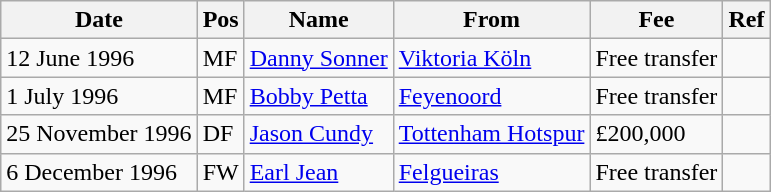<table class="wikitable">
<tr>
<th>Date</th>
<th>Pos</th>
<th>Name</th>
<th>From</th>
<th>Fee</th>
<th>Ref</th>
</tr>
<tr>
<td>12 June 1996</td>
<td>MF</td>
<td> <a href='#'>Danny Sonner</a></td>
<td> <a href='#'>Viktoria Köln</a></td>
<td>Free transfer</td>
<td></td>
</tr>
<tr>
<td>1 July 1996</td>
<td>MF</td>
<td> <a href='#'>Bobby Petta</a></td>
<td> <a href='#'>Feyenoord</a></td>
<td>Free transfer</td>
<td></td>
</tr>
<tr>
<td>25 November 1996</td>
<td>DF</td>
<td> <a href='#'>Jason Cundy</a></td>
<td> <a href='#'>Tottenham Hotspur</a></td>
<td>£200,000</td>
<td></td>
</tr>
<tr>
<td>6 December 1996</td>
<td>FW</td>
<td> <a href='#'>Earl Jean</a></td>
<td> <a href='#'>Felgueiras</a></td>
<td>Free transfer</td>
<td></td>
</tr>
</table>
